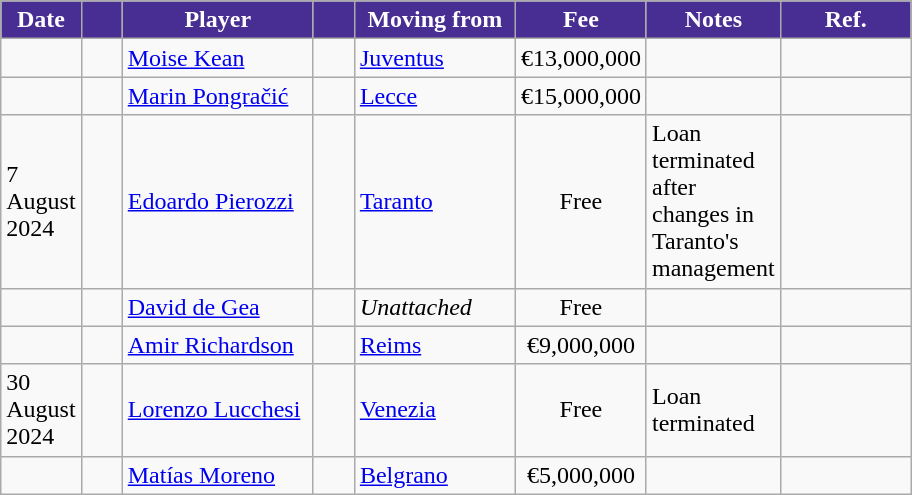<table class="wikitable">
<tr>
<th style="width:20px; background:#482E92; color:#FFFFFF;">Date</th>
<th style="width:20px; background:#482E92; color:#FFFFFF;"></th>
<th style="width:120px; background:#482E92; color:#FFFFFF;">Player</th>
<th style="width:20px; background:#482E92; color:#FFFFFF;"></th>
<th style="width:100px; background:#482E92; color:#FFFFFF;">Moving from</th>
<th style="width:80px; background:#482E92; color:#FFFFFF;" class="unsortable">Fee</th>
<th ! style="width:80px; background:#482E92; color:#FFFFFF;" class="unsortable">Notes</th>
<th style="width:80px; background:#482E92; color:#FFFFFF;" class="unsortable">Ref.</th>
</tr>
<tr>
<td></td>
<td align="center"></td>
<td> <a href='#'>Moise Kean</a></td>
<td align="center"></td>
<td> <a href='#'>Juventus</a></td>
<td align="center">€13,000,000</td>
<td></td>
<td align="center"></td>
</tr>
<tr>
<td></td>
<td align="center"></td>
<td> <a href='#'>Marin Pongračić</a></td>
<td align="center"></td>
<td> <a href='#'>Lecce</a></td>
<td align="center">€15,000,000</td>
<td></td>
<td align="center"></td>
</tr>
<tr>
<td>7 August 2024</td>
<td align="center"></td>
<td> <a href='#'>Edoardo Pierozzi</a></td>
<td align="center"></td>
<td> <a href='#'>Taranto</a></td>
<td align="center">Free</td>
<td>Loan terminated after changes in Taranto's management</td>
<td align="center"></td>
</tr>
<tr>
<td></td>
<td align="center"></td>
<td> <a href='#'>David de Gea</a></td>
<td align="center"></td>
<td><em>Unattached</em></td>
<td align="center">Free</td>
<td></td>
<td align="center"></td>
</tr>
<tr>
<td></td>
<td align="center"></td>
<td> <a href='#'>Amir Richardson</a></td>
<td align="center"></td>
<td> <a href='#'>Reims</a></td>
<td align="center">€9,000,000</td>
<td></td>
<td align="center"></td>
</tr>
<tr>
<td>30 August 2024</td>
<td align="center"></td>
<td> <a href='#'>Lorenzo Lucchesi</a></td>
<td align="center"></td>
<td> <a href='#'>Venezia</a></td>
<td align="center">Free</td>
<td>Loan terminated</td>
<td align="center"></td>
</tr>
<tr>
<td></td>
<td align="center"></td>
<td> <a href='#'>Matías Moreno</a></td>
<td align="center"></td>
<td> <a href='#'>Belgrano</a></td>
<td align="center">€5,000,000</td>
<td></td>
<td align="center"></td>
</tr>
</table>
